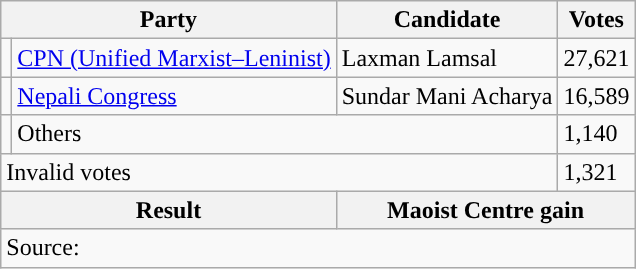<table class="wikitable">
<tr>
<th colspan="2">Party</th>
<th>Candidate</th>
<th>Votes</th>
</tr>
<tr>
<td style="background-color:"></td>
<td><a href='#'>CPN (Unified Marxist–Leninist)</a></td>
<td>Laxman Lamsal</td>
<td>27,621</td>
</tr>
<tr>
<td style="background-color:"></td>
<td><a href='#'>Nepali Congress</a></td>
<td>Sundar Mani Acharya</td>
<td>16,589</td>
</tr>
<tr>
<td></td>
<td colspan="2">Others</td>
<td>1,140</td>
</tr>
<tr>
<td colspan="3">Invalid votes</td>
<td>1,321</td>
</tr>
<tr>
<th colspan="2">Result</th>
<th colspan="2">Maoist Centre gain</th>
</tr>
<tr>
<td colspan="4">Source: </td>
</tr>
</table>
